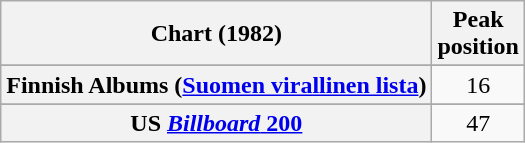<table class="wikitable sortable plainrowheaders" style="text-align:center">
<tr>
<th>Chart (1982)</th>
<th>Peak<br>position</th>
</tr>
<tr>
</tr>
<tr>
<th scope="row">Finnish Albums (<a href='#'>Suomen virallinen lista</a>)</th>
<td>16</td>
</tr>
<tr>
</tr>
<tr>
</tr>
<tr>
</tr>
<tr>
<th scope="row">US <a href='#'><em>Billboard</em> 200</a></th>
<td>47</td>
</tr>
</table>
